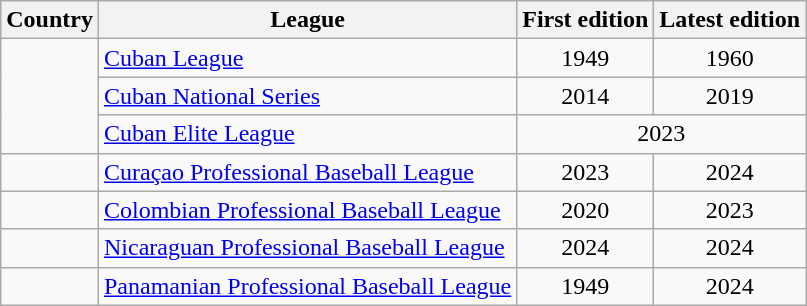<table class="wikitable sortable">
<tr>
<th>Country</th>
<th>League</th>
<th>First edition</th>
<th>Latest edition</th>
</tr>
<tr>
<td rowspan=3></td>
<td><a href='#'>Cuban League</a></td>
<td style="text-align:center">1949</td>
<td style="text-align:center">1960</td>
</tr>
<tr>
<td><a href='#'>Cuban National Series</a></td>
<td style="text-align:center">2014</td>
<td style="text-align:center">2019</td>
</tr>
<tr>
<td><a href='#'>Cuban Elite League</a></td>
<td style="text-align:center" colspan=2>2023</td>
</tr>
<tr>
<td></td>
<td><a href='#'>Curaçao Professional Baseball League</a></td>
<td style="text-align:center">2023</td>
<td style="text-align:center">2024</td>
</tr>
<tr>
<td></td>
<td><a href='#'>Colombian Professional Baseball League</a></td>
<td style="text-align:center">2020</td>
<td style="text-align:center">2023</td>
</tr>
<tr>
<td></td>
<td><a href='#'>Nicaraguan Professional Baseball League</a></td>
<td style="text-align:center">2024</td>
<td style="text-align:center">2024</td>
</tr>
<tr>
<td></td>
<td><a href='#'>Panamanian Professional Baseball League</a></td>
<td style="text-align:center">1949</td>
<td style="text-align:center">2024</td>
</tr>
</table>
